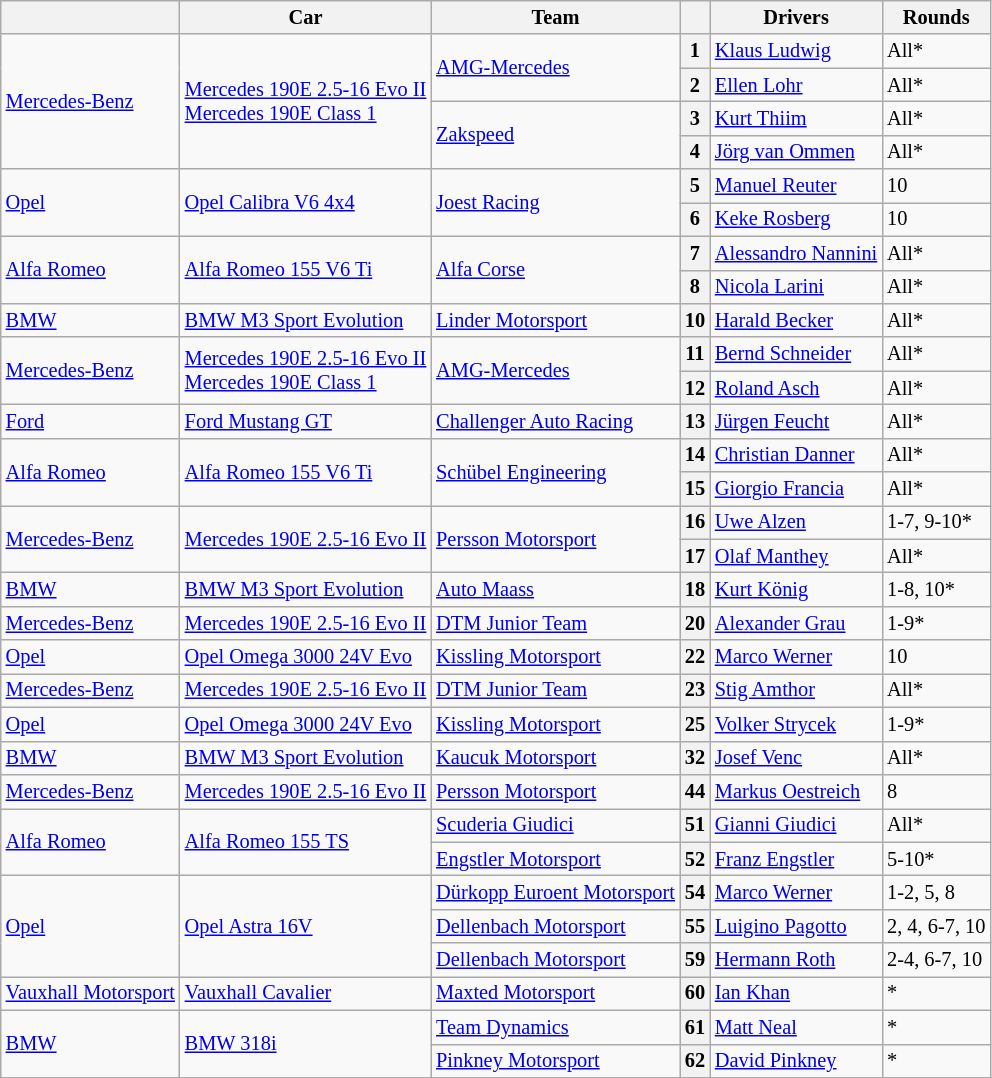<table class="wikitable sortable" style="font-size: 85%">
<tr>
<th></th>
<th>Car</th>
<th>Team</th>
<th></th>
<th>Drivers</th>
<th>Rounds</th>
</tr>
<tr>
<td rowspan="4"><a href='#'>Mercedes-Benz</a></td>
<td rowspan="4"><a href='#'>Mercedes 190E 2.5-16 Evo II</a><br><a href='#'>Mercedes 190E Class 1</a></td>
<td rowspan="2"> <a href='#'>AMG-Mercedes</a></td>
<th>1</th>
<td> <a href='#'>Klaus Ludwig</a></td>
<td>All*</td>
</tr>
<tr>
<th>2</th>
<td> <a href='#'>Ellen Lohr</a></td>
<td>All*</td>
</tr>
<tr>
<td rowspan="2"> <a href='#'>Zakspeed</a></td>
<th>3</th>
<td> <a href='#'>Kurt Thiim</a></td>
<td>All*</td>
</tr>
<tr>
<th>4</th>
<td> <a href='#'>Jörg van Ommen</a></td>
<td>All*</td>
</tr>
<tr>
<td rowspan="2"><a href='#'>Opel</a></td>
<td rowspan="2"><a href='#'>Opel Calibra V6 4x4</a></td>
<td rowspan="2"> <a href='#'>Joest Racing</a></td>
<th>5</th>
<td> <a href='#'>Manuel Reuter</a></td>
<td>10</td>
</tr>
<tr>
<th>6</th>
<td> <a href='#'>Keke Rosberg</a></td>
<td>10</td>
</tr>
<tr>
<td rowspan="2"><a href='#'>Alfa Romeo</a></td>
<td rowspan="2"><a href='#'>Alfa Romeo 155 V6 Ti</a></td>
<td rowspan="2"> <a href='#'>Alfa Corse</a></td>
<th>7</th>
<td> <a href='#'>Alessandro Nannini</a></td>
<td>All*</td>
</tr>
<tr>
<th>8</th>
<td> <a href='#'>Nicola Larini</a></td>
<td>All*</td>
</tr>
<tr>
<td><a href='#'>BMW</a></td>
<td><a href='#'>BMW M3 Sport Evolution</a></td>
<td> <a href='#'>Linder Motorsport</a></td>
<th>10</th>
<td> <a href='#'>Harald Becker</a></td>
<td>All*</td>
</tr>
<tr>
<td rowspan="2"><a href='#'>Mercedes-Benz</a></td>
<td rowspan="2"><a href='#'>Mercedes 190E 2.5-16 Evo II</a><br><a href='#'>Mercedes 190E Class 1</a></td>
<td rowspan="2"> <a href='#'>AMG-Mercedes</a></td>
<th>11</th>
<td> <a href='#'>Bernd Schneider</a></td>
<td>All*</td>
</tr>
<tr>
<th>12</th>
<td> <a href='#'>Roland Asch</a></td>
<td>All*</td>
</tr>
<tr>
<td><a href='#'>Ford</a></td>
<td><a href='#'>Ford Mustang GT</a></td>
<td> <a href='#'>Challenger Auto Racing</a></td>
<th>13</th>
<td> <a href='#'>Jürgen Feucht</a></td>
<td>All*</td>
</tr>
<tr>
<td rowspan="2"><a href='#'>Alfa Romeo</a></td>
<td rowspan="2"><a href='#'>Alfa Romeo 155 V6 Ti</a></td>
<td rowspan="2"> <a href='#'>Schübel Engineering</a></td>
<th>14</th>
<td> <a href='#'>Christian Danner</a></td>
<td>All*</td>
</tr>
<tr>
<th>15</th>
<td> <a href='#'>Giorgio Francia</a></td>
<td>All*</td>
</tr>
<tr>
<td rowspan="2"><a href='#'>Mercedes-Benz</a></td>
<td rowspan="2"><a href='#'>Mercedes 190E 2.5-16 Evo II</a></td>
<td rowspan="2"> <a href='#'>Persson Motorsport</a></td>
<th>16</th>
<td> <a href='#'>Uwe Alzen</a></td>
<td>1-7, 9-10*</td>
</tr>
<tr>
<th>17</th>
<td> <a href='#'>Olaf Manthey</a></td>
<td>All*</td>
</tr>
<tr>
<td><a href='#'>BMW</a></td>
<td><a href='#'>BMW M3 Sport Evolution</a></td>
<td> <a href='#'>Auto Maass</a></td>
<th>18</th>
<td> <a href='#'>Kurt König</a></td>
<td>1-8, 10*</td>
</tr>
<tr>
<td><a href='#'>Mercedes-Benz</a></td>
<td><a href='#'>Mercedes 190E 2.5-16 Evo II</a></td>
<td> <a href='#'>DTM Junior Team</a></td>
<th>20</th>
<td> <a href='#'>Alexander Grau</a></td>
<td>1-9*</td>
</tr>
<tr>
<td><a href='#'>Opel</a></td>
<td><a href='#'>Opel Omega 3000 24V Evo</a></td>
<td> <a href='#'>Kissling Motorsport</a></td>
<th>22</th>
<td> <a href='#'>Marco Werner</a></td>
<td>10</td>
</tr>
<tr>
<td><a href='#'>Mercedes-Benz</a></td>
<td><a href='#'>Mercedes 190E 2.5-16 Evo II</a></td>
<td> <a href='#'>DTM Junior Team</a></td>
<th>23</th>
<td> <a href='#'>Stig Amthor</a></td>
<td>All*</td>
</tr>
<tr>
<td><a href='#'>Opel</a></td>
<td><a href='#'>Opel Omega 3000 24V Evo</a></td>
<td> <a href='#'>Kissling Motorsport</a></td>
<th>25</th>
<td> <a href='#'>Volker Strycek</a></td>
<td>1-9*</td>
</tr>
<tr>
<td><a href='#'>BMW</a></td>
<td><a href='#'>BMW M3 Sport Evolution</a></td>
<td> <a href='#'>Kaucuk Motorsport</a></td>
<th>32</th>
<td> <a href='#'>Josef Venc</a></td>
<td>All*</td>
</tr>
<tr>
<td><a href='#'>Mercedes-Benz</a></td>
<td><a href='#'>Mercedes 190E 2.5-16 Evo II</a></td>
<td> <a href='#'>Persson Motorsport</a></td>
<th>44</th>
<td> <a href='#'>Markus Oestreich</a></td>
<td>8</td>
</tr>
<tr>
<td rowspan="2"><a href='#'>Alfa Romeo</a></td>
<td rowspan="2"><a href='#'>Alfa Romeo 155 TS</a></td>
<td> <a href='#'>Scuderia Giudici</a></td>
<th>51</th>
<td> <a href='#'>Gianni Giudici</a></td>
<td>All*</td>
</tr>
<tr>
<td> <a href='#'>Engstler Motorsport</a></td>
<th>52</th>
<td> <a href='#'>Franz Engstler</a></td>
<td>5-10*</td>
</tr>
<tr>
<td rowspan="3"><a href='#'>Opel</a></td>
<td rowspan="3"><a href='#'>Opel Astra 16V</a></td>
<td> <a href='#'>Dürkopp Euroent Motorsport</a></td>
<th>54</th>
<td> <a href='#'>Marco Werner</a></td>
<td>1-2, 5, 8</td>
</tr>
<tr>
<td> <a href='#'>Dellenbach Motorsport</a></td>
<th>55</th>
<td> <a href='#'>Luigino Pagotto</a></td>
<td>2, 4, 6-7, 10</td>
</tr>
<tr>
<td> <a href='#'>Dellenbach Motorsport</a></td>
<th>59</th>
<td> <a href='#'>Hermann Roth</a></td>
<td>2-4, 6-7, 10</td>
</tr>
<tr>
<td><a href='#'>Vauxhall Motorsport</a></td>
<td><a href='#'>Vauxhall Cavalier</a></td>
<td> <a href='#'>Maxted Motorsport</a></td>
<th>60</th>
<td> <a href='#'>Ian Khan</a></td>
<td>*</td>
</tr>
<tr>
<td rowspan="2"><a href='#'>BMW</a></td>
<td rowspan="2"><a href='#'>BMW 318i</a></td>
<td> <a href='#'>Team Dynamics</a></td>
<th>61</th>
<td> <a href='#'>Matt Neal</a></td>
<td>*</td>
</tr>
<tr>
<td> <a href='#'>Pinkney Motorsport</a></td>
<th>62</th>
<td> <a href='#'>David Pinkney</a></td>
<td>*</td>
</tr>
</table>
